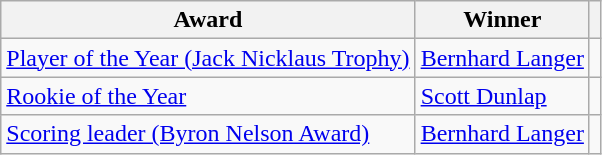<table class="wikitable">
<tr>
<th>Award</th>
<th>Winner</th>
<th></th>
</tr>
<tr>
<td><a href='#'>Player of the Year (Jack Nicklaus Trophy)</a></td>
<td> <a href='#'>Bernhard Langer</a></td>
<td></td>
</tr>
<tr>
<td><a href='#'>Rookie of the Year</a></td>
<td> <a href='#'>Scott Dunlap</a></td>
<td></td>
</tr>
<tr>
<td><a href='#'>Scoring leader (Byron Nelson Award)</a></td>
<td> <a href='#'>Bernhard Langer</a></td>
<td></td>
</tr>
</table>
